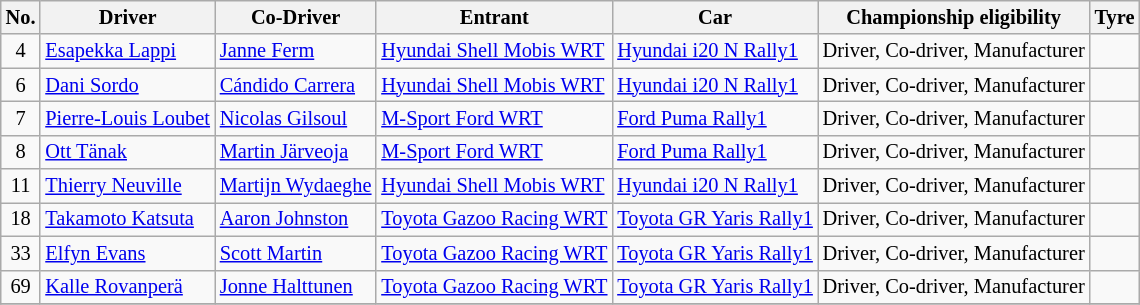<table class="wikitable" style="font-size: 85%;">
<tr>
<th>No.</th>
<th>Driver</th>
<th>Co-Driver</th>
<th>Entrant</th>
<th>Car</th>
<th>Championship eligibility</th>
<th>Tyre</th>
</tr>
<tr>
<td align="center">4</td>
<td> <a href='#'>Esapekka Lappi</a></td>
<td> <a href='#'>Janne Ferm</a></td>
<td> <a href='#'>Hyundai Shell Mobis WRT</a></td>
<td><a href='#'>Hyundai i20 N Rally1</a></td>
<td>Driver, Co-driver, Manufacturer</td>
<td align="center"></td>
</tr>
<tr>
<td align="center">6</td>
<td> <a href='#'>Dani Sordo</a></td>
<td> <a href='#'>Cándido Carrera</a></td>
<td> <a href='#'>Hyundai Shell Mobis WRT</a></td>
<td><a href='#'>Hyundai i20 N Rally1</a></td>
<td>Driver, Co-driver, Manufacturer</td>
<td align="center"></td>
</tr>
<tr>
<td align="center">7</td>
<td> <a href='#'>Pierre-Louis Loubet</a></td>
<td> <a href='#'>Nicolas Gilsoul</a></td>
<td> <a href='#'>M-Sport Ford WRT</a></td>
<td><a href='#'>Ford Puma Rally1</a></td>
<td>Driver, Co-driver, Manufacturer</td>
<td align="center"></td>
</tr>
<tr>
<td align="center">8</td>
<td> <a href='#'>Ott Tänak</a></td>
<td> <a href='#'>Martin Järveoja</a></td>
<td> <a href='#'>M-Sport Ford WRT</a></td>
<td><a href='#'>Ford Puma Rally1</a></td>
<td>Driver, Co-driver, Manufacturer</td>
<td align="center"></td>
</tr>
<tr>
<td align="center">11</td>
<td> <a href='#'>Thierry Neuville</a></td>
<td> <a href='#'>Martijn Wydaeghe</a></td>
<td> <a href='#'>Hyundai Shell Mobis WRT</a></td>
<td><a href='#'>Hyundai i20 N Rally1</a></td>
<td>Driver, Co-driver, Manufacturer</td>
<td align="center"></td>
</tr>
<tr>
<td align="center">18</td>
<td> <a href='#'>Takamoto Katsuta</a></td>
<td> <a href='#'>Aaron Johnston</a></td>
<td> <a href='#'>Toyota Gazoo Racing WRT</a></td>
<td><a href='#'>Toyota GR Yaris Rally1</a></td>
<td>Driver, Co-driver, Manufacturer</td>
<td align="center"></td>
</tr>
<tr>
<td align="center">33</td>
<td> <a href='#'>Elfyn Evans</a></td>
<td> <a href='#'>Scott Martin</a></td>
<td> <a href='#'>Toyota Gazoo Racing WRT</a></td>
<td><a href='#'>Toyota GR Yaris Rally1</a></td>
<td>Driver, Co-driver, Manufacturer</td>
<td align="center"></td>
</tr>
<tr>
<td align="center">69</td>
<td> <a href='#'>Kalle Rovanperä</a></td>
<td> <a href='#'>Jonne Halttunen</a></td>
<td> <a href='#'>Toyota Gazoo Racing WRT</a></td>
<td><a href='#'>Toyota GR Yaris Rally1</a></td>
<td>Driver, Co-driver, Manufacturer</td>
<td align="center"></td>
</tr>
<tr>
</tr>
</table>
